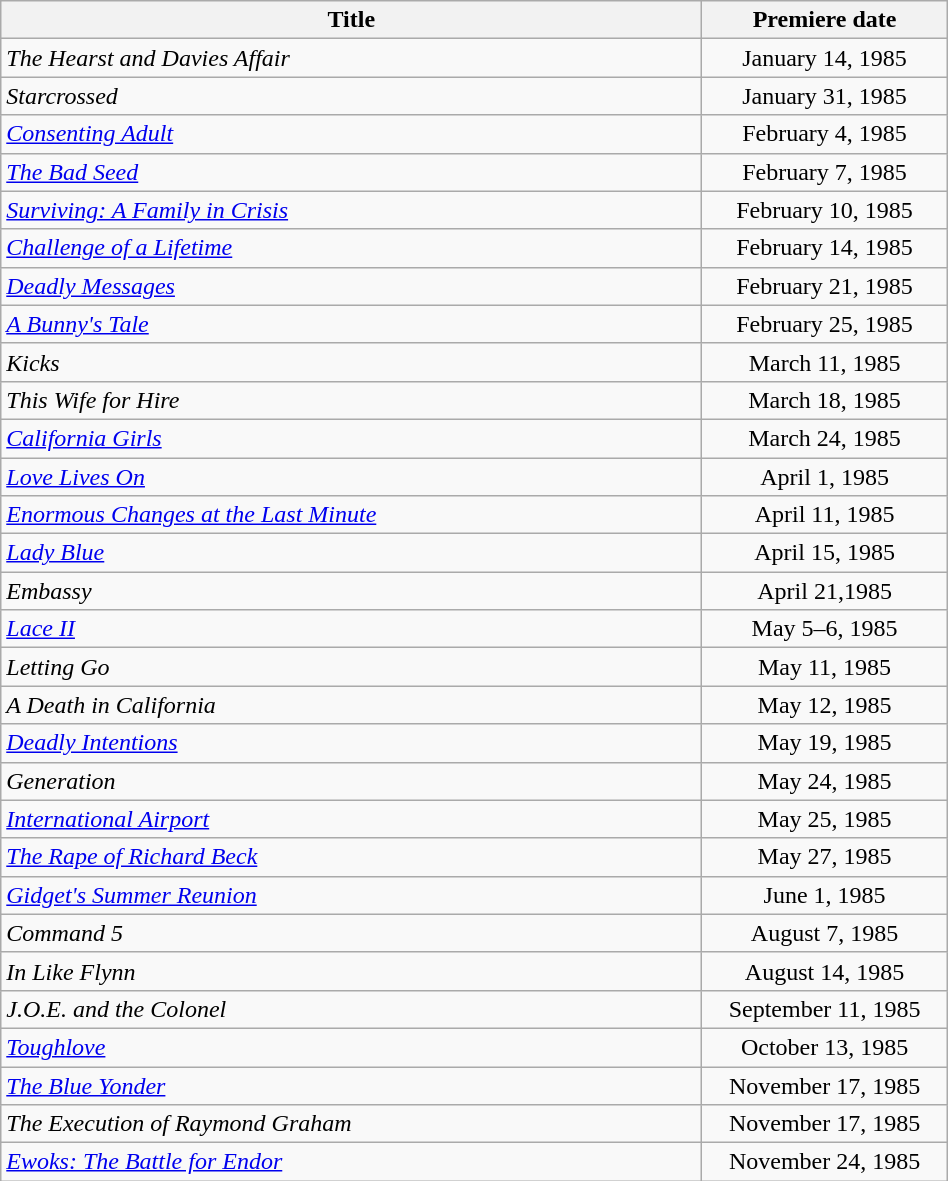<table class="wikitable plainrowheaders sortable" style="width:50%;text-align:center;">
<tr>
<th scope="col" style="width:40%;">Title</th>
<th scope="col" style="width:14%;">Premiere date</th>
</tr>
<tr>
<td scope="row" style="text-align:left;"><em>The Hearst and Davies Affair</em></td>
<td>January 14, 1985</td>
</tr>
<tr>
<td scope="row" style="text-align:left;"><em>Starcrossed</em></td>
<td>January 31, 1985</td>
</tr>
<tr>
<td scope="row" style="text-align:left;"><em><a href='#'>Consenting Adult</a></em></td>
<td>February 4, 1985</td>
</tr>
<tr>
<td scope="row" style="text-align:left;"><em><a href='#'>The Bad Seed</a></em></td>
<td>February 7, 1985</td>
</tr>
<tr>
<td scope="row" style="text-align:left;"><em><a href='#'>Surviving: A Family in Crisis</a></em></td>
<td>February 10, 1985</td>
</tr>
<tr>
<td scope="row" style="text-align:left;"><em><a href='#'>Challenge of a Lifetime</a></em></td>
<td>February 14, 1985</td>
</tr>
<tr>
<td scope="row" style="text-align:left;"><em><a href='#'>Deadly Messages</a></em></td>
<td>February 21, 1985</td>
</tr>
<tr>
<td scope="row" style="text-align:left;"><em><a href='#'>A Bunny's Tale</a></em></td>
<td>February 25, 1985</td>
</tr>
<tr>
<td scope="row" style="text-align:left;"><em>Kicks</em></td>
<td>March 11, 1985</td>
</tr>
<tr>
<td scope="row" style="text-align:left;"><em>This Wife for Hire</em></td>
<td>March 18, 1985</td>
</tr>
<tr>
<td scope="row" style="text-align:left;"><em><a href='#'>California Girls</a></em></td>
<td>March 24, 1985</td>
</tr>
<tr>
<td scope="row" style="text-align:left;"><em><a href='#'>Love Lives On</a></em></td>
<td>April 1, 1985</td>
</tr>
<tr>
<td scope="row" style="text-align:left;"><em><a href='#'>Enormous Changes at the Last Minute</a></em></td>
<td>April 11, 1985</td>
</tr>
<tr>
<td scope="row" style="text-align:left;"><em><a href='#'>Lady Blue</a></em></td>
<td>April 15, 1985</td>
</tr>
<tr>
<td scope="row" style="text-align:left;"><em>Embassy</em></td>
<td>April 21,1985</td>
</tr>
<tr>
<td scope="row" style="text-align:left;"><em><a href='#'>Lace II</a></em></td>
<td>May 5–6, 1985</td>
</tr>
<tr>
<td scope="row" style="text-align:left;"><em>Letting Go</em></td>
<td>May 11, 1985</td>
</tr>
<tr>
<td scope="row" style="text-align:left;"><em>A Death in California</em></td>
<td>May 12, 1985</td>
</tr>
<tr>
<td scope="row" style="text-align:left;"><em><a href='#'>Deadly Intentions</a></em></td>
<td>May 19, 1985</td>
</tr>
<tr>
<td scope="row" style="text-align:left;"><em>Generation</em></td>
<td>May 24, 1985</td>
</tr>
<tr>
<td scope="row" style="text-align:left;"><em><a href='#'>International Airport</a></em></td>
<td>May 25, 1985</td>
</tr>
<tr>
<td scope="row" style="text-align:left;"><em><a href='#'>The Rape of Richard Beck</a></em></td>
<td>May 27, 1985</td>
</tr>
<tr>
<td scope="row" style="text-align:left;"><em><a href='#'>Gidget's Summer Reunion</a></em></td>
<td>June 1, 1985</td>
</tr>
<tr>
<td scope="row" style="text-align:left;"><em>Command 5</em></td>
<td>August 7, 1985</td>
</tr>
<tr>
<td scope="row" style="text-align:left;"><em>In Like Flynn</em></td>
<td>August 14, 1985</td>
</tr>
<tr>
<td scope="row" style="text-align:left;"><em>J.O.E. and the Colonel</em></td>
<td>September 11, 1985</td>
</tr>
<tr>
<td scope="row" style="text-align:left;"><em><a href='#'>Toughlove</a></em></td>
<td>October 13, 1985</td>
</tr>
<tr>
<td scope="row" style="text-align:left;"><em><a href='#'>The Blue Yonder</a></em></td>
<td>November 17, 1985</td>
</tr>
<tr>
<td scope="row" style="text-align:left;"><em>The Execution of Raymond Graham</em></td>
<td>November 17, 1985</td>
</tr>
<tr>
<td scope="row" style="text-align:left;"><em><a href='#'>Ewoks: The Battle for Endor</a></em></td>
<td>November 24, 1985</td>
</tr>
</table>
